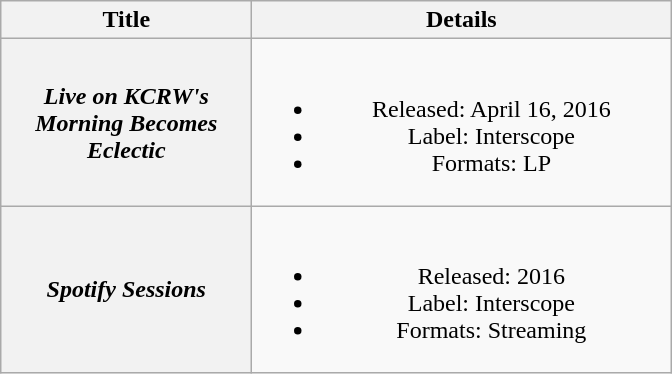<table class="wikitable plainrowheaders" style="text-align:center;">
<tr>
<th scope="col" style="width:10em;">Title</th>
<th scope="col" style="width:17em;">Details</th>
</tr>
<tr>
<th scope="row"><em>Live on KCRW's Morning Becomes Eclectic</em></th>
<td><br><ul><li>Released: April 16, 2016</li><li>Label: Interscope</li><li>Formats: LP</li></ul></td>
</tr>
<tr>
<th scope="row"><em>Spotify Sessions</em></th>
<td><br><ul><li>Released: 2016</li><li>Label: Interscope</li><li>Formats: Streaming</li></ul></td>
</tr>
</table>
